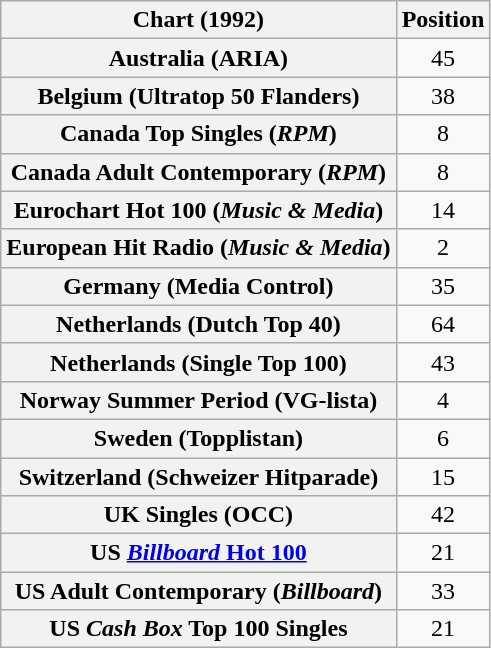<table class="wikitable sortable plainrowheaders" style="text-align:center">
<tr>
<th>Chart (1992)</th>
<th>Position</th>
</tr>
<tr>
<th scope="row">Australia (ARIA)</th>
<td>45</td>
</tr>
<tr>
<th scope="row">Belgium (Ultratop 50 Flanders)</th>
<td>38</td>
</tr>
<tr>
<th scope="row">Canada Top Singles (<em>RPM</em>)</th>
<td>8</td>
</tr>
<tr>
<th scope="row">Canada Adult Contemporary (<em>RPM</em>)</th>
<td>8</td>
</tr>
<tr>
<th scope="row">Eurochart Hot 100 (<em>Music & Media</em>)</th>
<td>14</td>
</tr>
<tr>
<th scope="row">European Hit Radio (<em>Music & Media</em>)</th>
<td>2</td>
</tr>
<tr>
<th scope="row">Germany (Media Control)</th>
<td>35</td>
</tr>
<tr>
<th scope="row">Netherlands (Dutch Top 40)</th>
<td>64</td>
</tr>
<tr>
<th scope="row">Netherlands (Single Top 100)</th>
<td>43</td>
</tr>
<tr>
<th scope="row">Norway Summer Period (VG-lista)</th>
<td>4</td>
</tr>
<tr>
<th scope="row">Sweden (Topplistan)</th>
<td>6</td>
</tr>
<tr>
<th scope="row">Switzerland (Schweizer Hitparade)</th>
<td>15</td>
</tr>
<tr>
<th scope="row">UK Singles (OCC)</th>
<td>42</td>
</tr>
<tr>
<th scope="row">US <a href='#'><em>Billboard</em> Hot 100</a></th>
<td>21</td>
</tr>
<tr>
<th scope="row">US Adult Contemporary (<em>Billboard</em>)</th>
<td>33</td>
</tr>
<tr>
<th scope="row">US <em>Cash Box</em> Top 100 Singles</th>
<td>21</td>
</tr>
</table>
